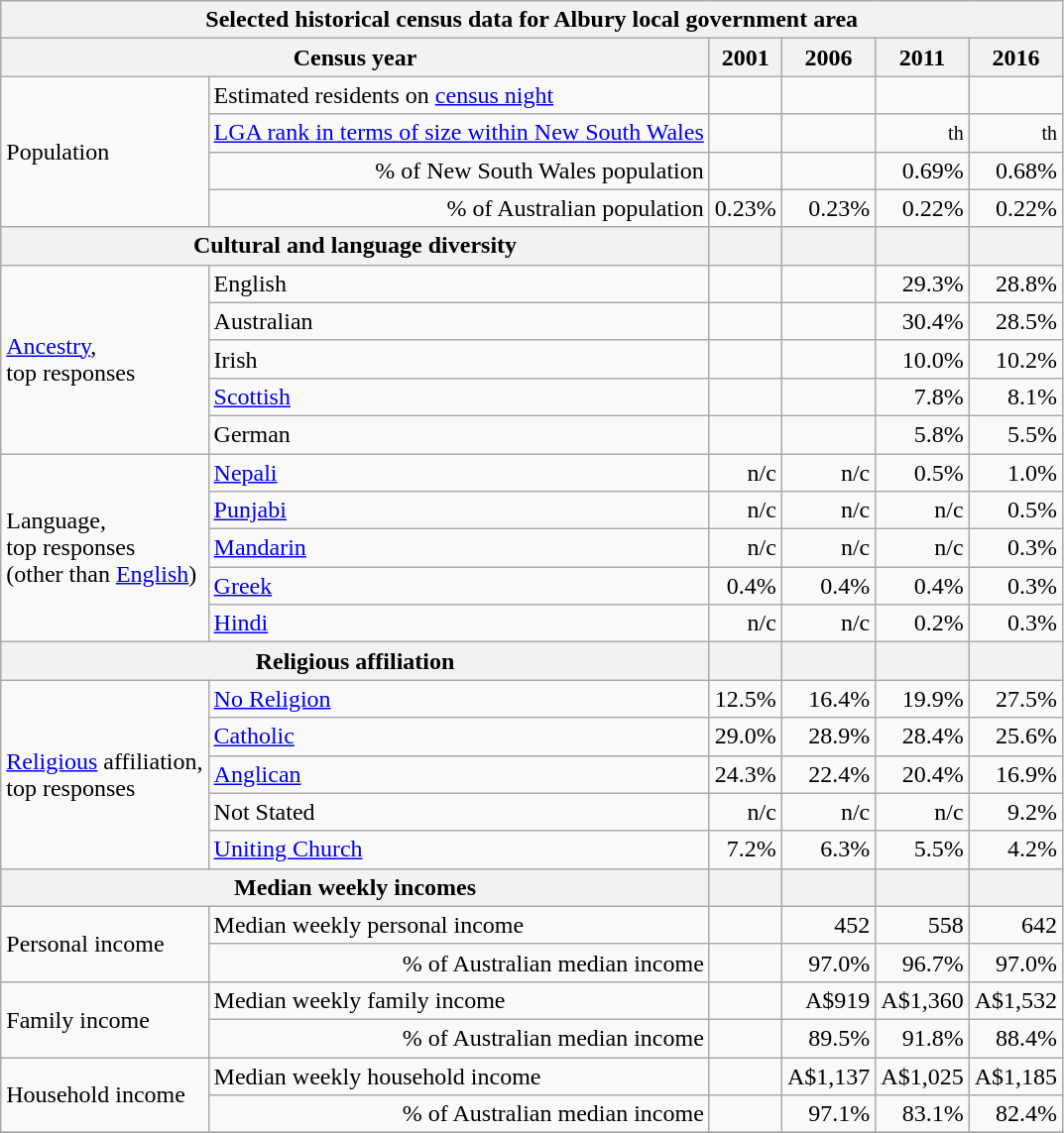<table class="wikitable">
<tr>
<th colspan=7>Selected historical census data for Albury local government area</th>
</tr>
<tr>
<th colspan=3>Census year</th>
<th>2001</th>
<th>2006</th>
<th>2011</th>
<th>2016</th>
</tr>
<tr>
<td rowspan=4 colspan="2">Population</td>
<td>Estimated residents on <a href='#'>census night</a></td>
<td align="right"></td>
<td align="right"> </td>
<td align="right"> </td>
<td align="right"> </td>
</tr>
<tr>
<td align="right"><a href='#'>LGA rank in terms of size within New South Wales</a></td>
<td align="right"></td>
<td align="right"><small></small></td>
<td align="right"><small>th</small></td>
<td align="right"> <small>th</small></td>
</tr>
<tr>
<td align="right">% of New South Wales population</td>
<td align="right"></td>
<td align="right"></td>
<td align="right">0.69%</td>
<td align="right"> 0.68%</td>
</tr>
<tr>
<td align="right">% of Australian population</td>
<td align="right">0.23%</td>
<td align="right"> 0.23%</td>
<td align="right"> 0.22%</td>
<td align="right"> 0.22%</td>
</tr>
<tr>
<th colspan=3>Cultural and language diversity</th>
<th></th>
<th></th>
<th></th>
<th></th>
</tr>
<tr>
<td rowspan=5 colspan=2><a href='#'>Ancestry</a>,<br>top responses</td>
<td>English</td>
<td align="right"></td>
<td align="right"></td>
<td align="right">29.3%</td>
<td align="right"> 28.8%</td>
</tr>
<tr>
<td>Australian</td>
<td align="right"></td>
<td align="right"></td>
<td align="right">30.4%</td>
<td align="right"> 28.5%</td>
</tr>
<tr>
<td>Irish</td>
<td align="right"></td>
<td align="right"></td>
<td align="right">10.0%</td>
<td align="right"> 10.2%</td>
</tr>
<tr>
<td><a href='#'>Scottish</a></td>
<td align="right"></td>
<td align="right"></td>
<td align="right">7.8%</td>
<td align="right"> 8.1%</td>
</tr>
<tr>
<td>German</td>
<td align="right"></td>
<td align="right"></td>
<td align="right">5.8%</td>
<td align="right"> 5.5%</td>
</tr>
<tr>
<td rowspan=5 colspan=2>Language,<br>top responses<br>(other than <a href='#'>English</a>)</td>
<td><a href='#'>Nepali</a></td>
<td align="right">n/c</td>
<td align="right"> n/c</td>
<td align="right"> 0.5%</td>
<td align="right"> 1.0%</td>
</tr>
<tr>
<td><a href='#'>Punjabi</a></td>
<td align="right">n/c</td>
<td align="right"> n/c</td>
<td align="right"> n/c</td>
<td align="right"> 0.5%</td>
</tr>
<tr>
<td><a href='#'>Mandarin</a></td>
<td align="right">n/c</td>
<td align="right"> n/c</td>
<td align="right"> n/c</td>
<td align="right"> 0.3%</td>
</tr>
<tr>
<td><a href='#'>Greek</a></td>
<td align="right">0.4%</td>
<td align="right"> 0.4%</td>
<td align="right"> 0.4%</td>
<td align="right"> 0.3%</td>
</tr>
<tr>
<td><a href='#'>Hindi</a></td>
<td align="right">n/c</td>
<td align="right"> n/c</td>
<td align="right"> 0.2%</td>
<td align="right"> 0.3%</td>
</tr>
<tr>
<th colspan=3>Religious affiliation</th>
<th></th>
<th></th>
<th></th>
<th></th>
</tr>
<tr>
<td rowspan=5 colspan=2><a href='#'>Religious</a> affiliation,<br>top responses</td>
<td><a href='#'>No Religion</a></td>
<td align="right">12.5%</td>
<td align="right"> 16.4%</td>
<td align="right"> 19.9%</td>
<td align="right"> 27.5%</td>
</tr>
<tr>
<td><a href='#'>Catholic</a></td>
<td align="right">29.0%</td>
<td align="right"> 28.9%</td>
<td align="right"> 28.4%</td>
<td align="right"> 25.6%</td>
</tr>
<tr>
<td><a href='#'>Anglican</a></td>
<td align="right">24.3%</td>
<td align="right"> 22.4%</td>
<td align="right"> 20.4%</td>
<td align="right"> 16.9%</td>
</tr>
<tr>
<td>Not Stated</td>
<td align="right">n/c</td>
<td align="right"> n/c</td>
<td align="right"> n/c</td>
<td align="right"> 9.2%</td>
</tr>
<tr>
<td><a href='#'>Uniting Church</a></td>
<td align="right">7.2%</td>
<td align="right"> 6.3%</td>
<td align="right"> 5.5%</td>
<td align="right"> 4.2%</td>
</tr>
<tr>
<th colspan=3>Median weekly incomes</th>
<th></th>
<th></th>
<th></th>
<th></th>
</tr>
<tr>
<td rowspan=2 colspan=2>Personal income</td>
<td>Median weekly personal income</td>
<td align="right"></td>
<td align="right">452</td>
<td align="right">558</td>
<td align="right">642</td>
</tr>
<tr>
<td align="right">% of Australian median income</td>
<td align="right"></td>
<td align="right">97.0%</td>
<td align="right"> 96.7%</td>
<td align="right"> 97.0%</td>
</tr>
<tr>
<td rowspan=2 colspan=2>Family income</td>
<td>Median weekly family income</td>
<td align="right"></td>
<td align="right">A$919</td>
<td align="right">A$1,360</td>
<td align="right">A$1,532</td>
</tr>
<tr>
<td align="right">% of Australian median income</td>
<td align="right"></td>
<td align="right">89.5%</td>
<td align="right"> 91.8%</td>
<td align="right"> 88.4%</td>
</tr>
<tr>
<td rowspan=2 colspan=2>Household income</td>
<td>Median weekly household income</td>
<td align="right"></td>
<td align="right">A$1,137</td>
<td align="right">A$1,025</td>
<td align="right">A$1,185</td>
</tr>
<tr>
<td align="right">% of Australian median income</td>
<td align="right"></td>
<td align="right">97.1%</td>
<td align="right"> 83.1%</td>
<td align="right"> 82.4%</td>
</tr>
<tr>
</tr>
</table>
